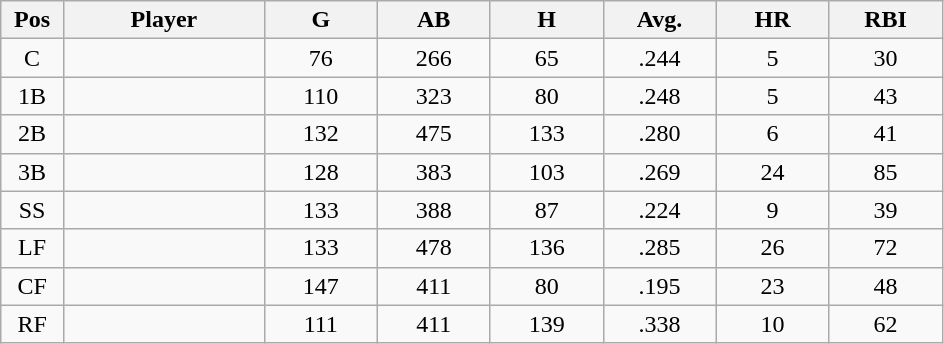<table class="wikitable sortable">
<tr>
<th bgcolor="#DDDDFF" width="5%">Pos</th>
<th bgcolor="#DDDDFF" width="16%">Player</th>
<th bgcolor="#DDDDFF" width="9%">G</th>
<th bgcolor="#DDDDFF" width="9%">AB</th>
<th bgcolor="#DDDDFF" width="9%">H</th>
<th bgcolor="#DDDDFF" width="9%">Avg.</th>
<th bgcolor="#DDDDFF" width="9%">HR</th>
<th bgcolor="#DDDDFF" width="9%">RBI</th>
</tr>
<tr align="center">
<td>C</td>
<td></td>
<td>76</td>
<td>266</td>
<td>65</td>
<td>.244</td>
<td>5</td>
<td>30</td>
</tr>
<tr align="center">
<td>1B</td>
<td></td>
<td>110</td>
<td>323</td>
<td>80</td>
<td>.248</td>
<td>5</td>
<td>43</td>
</tr>
<tr align="center">
<td>2B</td>
<td></td>
<td>132</td>
<td>475</td>
<td>133</td>
<td>.280</td>
<td>6</td>
<td>41</td>
</tr>
<tr align="center">
<td>3B</td>
<td></td>
<td>128</td>
<td>383</td>
<td>103</td>
<td>.269</td>
<td>24</td>
<td>85</td>
</tr>
<tr align="center">
<td>SS</td>
<td></td>
<td>133</td>
<td>388</td>
<td>87</td>
<td>.224</td>
<td>9</td>
<td>39</td>
</tr>
<tr align="center">
<td>LF</td>
<td></td>
<td>133</td>
<td>478</td>
<td>136</td>
<td>.285</td>
<td>26</td>
<td>72</td>
</tr>
<tr align="center">
<td>CF</td>
<td></td>
<td>147</td>
<td>411</td>
<td>80</td>
<td>.195</td>
<td>23</td>
<td>48</td>
</tr>
<tr align="center">
<td>RF</td>
<td></td>
<td>111</td>
<td>411</td>
<td>139</td>
<td>.338</td>
<td>10</td>
<td>62</td>
</tr>
</table>
